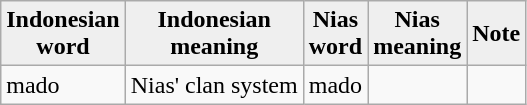<table class="wikitable">
<tr>
<th style="background:#efefef;">Indonesian<br>word</th>
<th style="background:#efefef;">Indonesian<br>meaning</th>
<th style="background:#efefef;">Nias<br>word</th>
<th style="background:#efefef;">Nias<br>meaning</th>
<th style="background:#efefef;">Note</th>
</tr>
<tr>
<td>mado</td>
<td>Nias' clan system</td>
<td>mado</td>
<td></td>
<td></td>
</tr>
</table>
